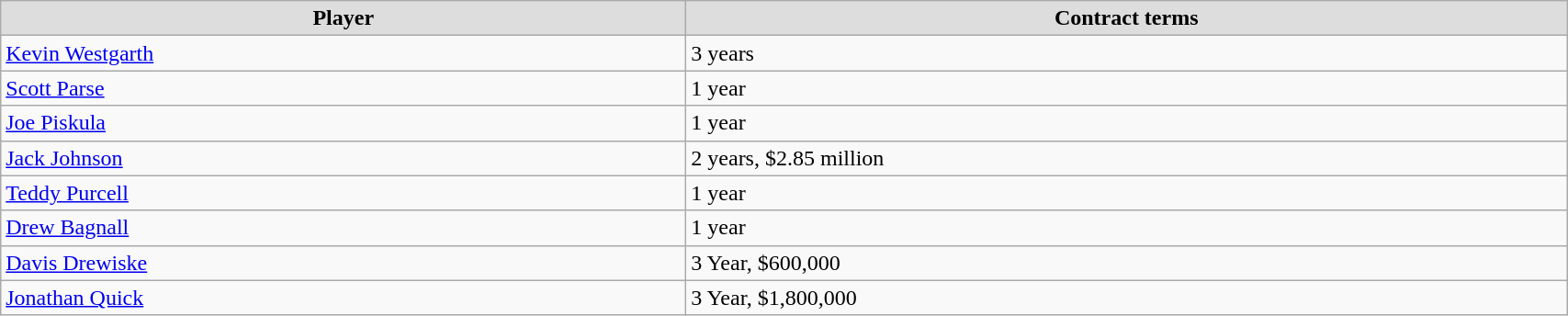<table class="wikitable" width=90%>
<tr align="center"  bgcolor="#dddddd">
<td><strong>Player</strong></td>
<td><strong>Contract terms</strong></td>
</tr>
<tr>
<td><a href='#'>Kevin Westgarth</a></td>
<td>3 years</td>
</tr>
<tr>
<td><a href='#'>Scott Parse</a></td>
<td>1 year</td>
</tr>
<tr>
<td><a href='#'>Joe Piskula</a></td>
<td>1 year</td>
</tr>
<tr>
<td><a href='#'>Jack Johnson</a></td>
<td>2 years, $2.85 million</td>
</tr>
<tr>
<td><a href='#'>Teddy Purcell</a></td>
<td>1 year</td>
</tr>
<tr>
<td><a href='#'>Drew Bagnall</a></td>
<td>1 year</td>
</tr>
<tr>
<td><a href='#'>Davis Drewiske</a></td>
<td>3 Year, $600,000</td>
</tr>
<tr>
<td><a href='#'>Jonathan Quick</a></td>
<td>3 Year, $1,800,000</td>
</tr>
</table>
